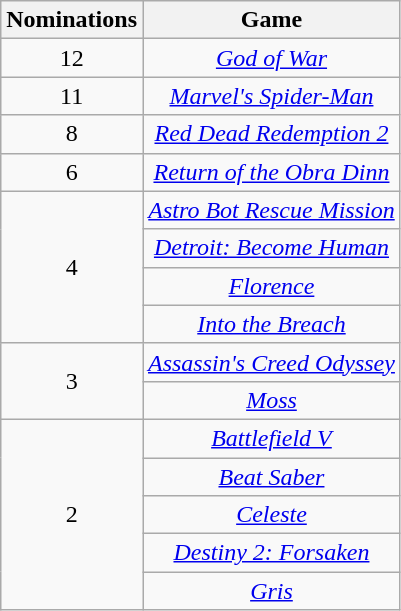<table class="wikitable floatleft" rowspan="2" style="text-align:center;" background: #f6e39c;>
<tr>
<th scope="col">Nominations</th>
<th scope="col">Game</th>
</tr>
<tr>
<td>12</td>
<td><em><a href='#'>God of War</a></em></td>
</tr>
<tr>
<td>11</td>
<td><em><a href='#'>Marvel's Spider-Man</a></em></td>
</tr>
<tr>
<td>8</td>
<td><em><a href='#'>Red Dead Redemption 2</a></em></td>
</tr>
<tr>
<td>6</td>
<td><em><a href='#'>Return of the Obra Dinn</a></em></td>
</tr>
<tr>
<td rowspan=4>4</td>
<td><em><a href='#'>Astro Bot Rescue Mission</a></em></td>
</tr>
<tr>
<td><em><a href='#'>Detroit: Become Human</a></em></td>
</tr>
<tr>
<td><em><a href='#'>Florence</a></em></td>
</tr>
<tr>
<td><em><a href='#'>Into the Breach</a></em></td>
</tr>
<tr>
<td rowspan=2>3</td>
<td><em><a href='#'>Assassin's Creed Odyssey</a></em></td>
</tr>
<tr>
<td><em><a href='#'>Moss</a></em></td>
</tr>
<tr>
<td rowspan=5>2</td>
<td><em><a href='#'>Battlefield V</a></em></td>
</tr>
<tr>
<td><em><a href='#'>Beat Saber</a></em></td>
</tr>
<tr>
<td><em><a href='#'>Celeste</a></em></td>
</tr>
<tr>
<td><em><a href='#'>Destiny 2: Forsaken</a></em></td>
</tr>
<tr>
<td><em><a href='#'>Gris</a></em></td>
</tr>
</table>
